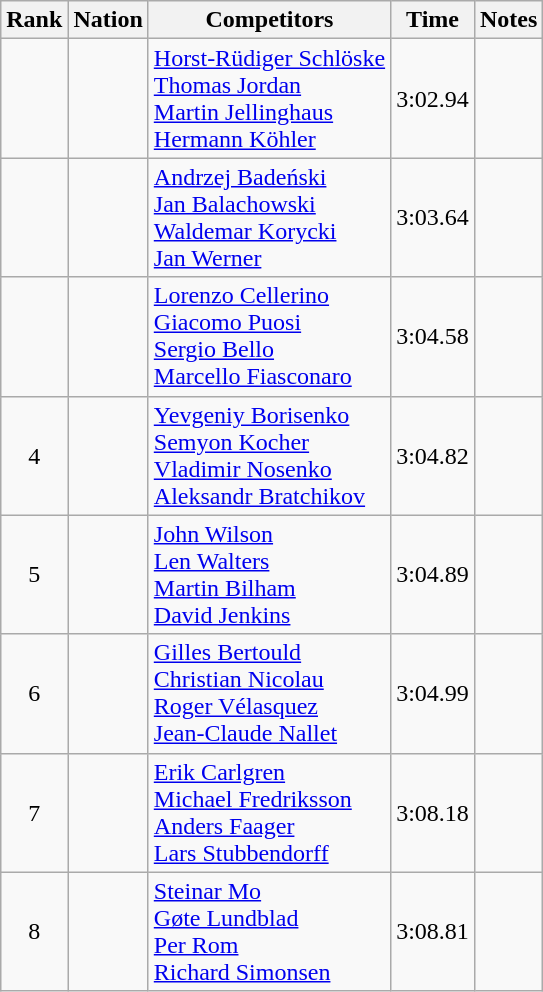<table class="wikitable sortable" style="text-align:center">
<tr>
<th>Rank</th>
<th>Nation</th>
<th>Competitors</th>
<th>Time</th>
<th>Notes</th>
</tr>
<tr>
<td></td>
<td align=left></td>
<td align=left><a href='#'>Horst-Rüdiger Schlöske</a><br><a href='#'>Thomas Jordan</a><br><a href='#'>Martin Jellinghaus</a><br><a href='#'>Hermann Köhler</a></td>
<td>3:02.94</td>
<td></td>
</tr>
<tr>
<td></td>
<td align=left></td>
<td align=left><a href='#'>Andrzej Badeński</a><br><a href='#'>Jan Balachowski</a><br><a href='#'>Waldemar Korycki</a><br><a href='#'>Jan Werner</a></td>
<td>3:03.64</td>
<td></td>
</tr>
<tr>
<td></td>
<td align=left></td>
<td align=left><a href='#'>Lorenzo Cellerino</a><br><a href='#'>Giacomo Puosi</a><br><a href='#'>Sergio Bello</a><br><a href='#'>Marcello Fiasconaro</a></td>
<td>3:04.58</td>
<td></td>
</tr>
<tr>
<td>4</td>
<td align=left></td>
<td align=left><a href='#'>Yevgeniy Borisenko</a><br><a href='#'>Semyon Kocher</a><br><a href='#'>Vladimir Nosenko</a><br><a href='#'>Aleksandr Bratchikov</a></td>
<td>3:04.82</td>
<td></td>
</tr>
<tr>
<td>5</td>
<td align=left></td>
<td align=left><a href='#'>John Wilson</a><br><a href='#'>Len Walters</a><br><a href='#'>Martin Bilham</a><br><a href='#'>David Jenkins</a></td>
<td>3:04.89</td>
<td></td>
</tr>
<tr>
<td>6</td>
<td align=left></td>
<td align=left><a href='#'>Gilles Bertould</a><br><a href='#'>Christian Nicolau</a><br><a href='#'>Roger Vélasquez</a><br><a href='#'>Jean-Claude Nallet</a></td>
<td>3:04.99</td>
<td></td>
</tr>
<tr>
<td>7</td>
<td align=left></td>
<td align=left><a href='#'>Erik Carlgren</a><br><a href='#'>Michael Fredriksson</a><br><a href='#'>Anders Faager</a><br><a href='#'>Lars Stubbendorff</a></td>
<td>3:08.18</td>
<td></td>
</tr>
<tr>
<td>8</td>
<td align=left></td>
<td align=left><a href='#'>Steinar Mo</a><br><a href='#'>Gøte Lundblad</a><br><a href='#'>Per Rom</a><br><a href='#'>Richard Simonsen</a></td>
<td>3:08.81</td>
<td></td>
</tr>
</table>
